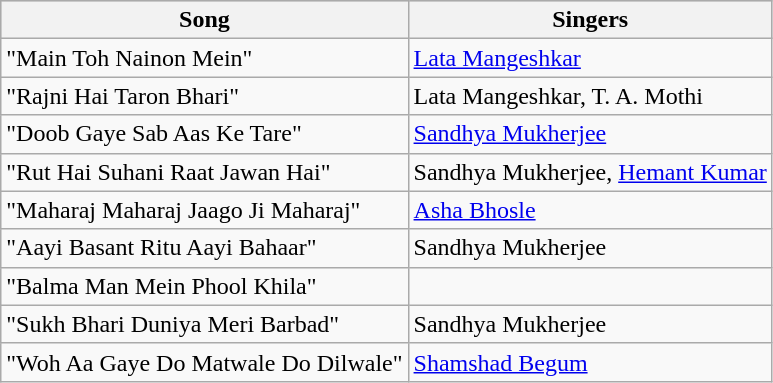<table class="wikitable">
<tr style="background:#cccccf; text-align:center;">
<th>Song</th>
<th>Singers</th>
</tr>
<tr>
<td>"Main Toh Nainon Mein"</td>
<td><a href='#'>Lata Mangeshkar</a></td>
</tr>
<tr>
<td>"Rajni Hai Taron Bhari"</td>
<td>Lata Mangeshkar, T. A. Mothi</td>
</tr>
<tr>
<td>"Doob Gaye Sab Aas Ke Tare"</td>
<td><a href='#'>Sandhya Mukherjee</a></td>
</tr>
<tr>
<td>"Rut Hai Suhani Raat Jawan Hai"</td>
<td>Sandhya Mukherjee, <a href='#'>Hemant Kumar</a></td>
</tr>
<tr>
<td>"Maharaj Maharaj Jaago Ji Maharaj"</td>
<td><a href='#'>Asha Bhosle</a></td>
</tr>
<tr>
<td>"Aayi Basant Ritu Aayi Bahaar"</td>
<td>Sandhya Mukherjee</td>
</tr>
<tr>
<td>"Balma Man Mein Phool Khila"</td>
<td></td>
</tr>
<tr>
<td>"Sukh Bhari Duniya Meri Barbad"</td>
<td>Sandhya Mukherjee</td>
</tr>
<tr>
<td>"Woh Aa Gaye Do Matwale Do Dilwale"</td>
<td><a href='#'>Shamshad Begum</a></td>
</tr>
</table>
